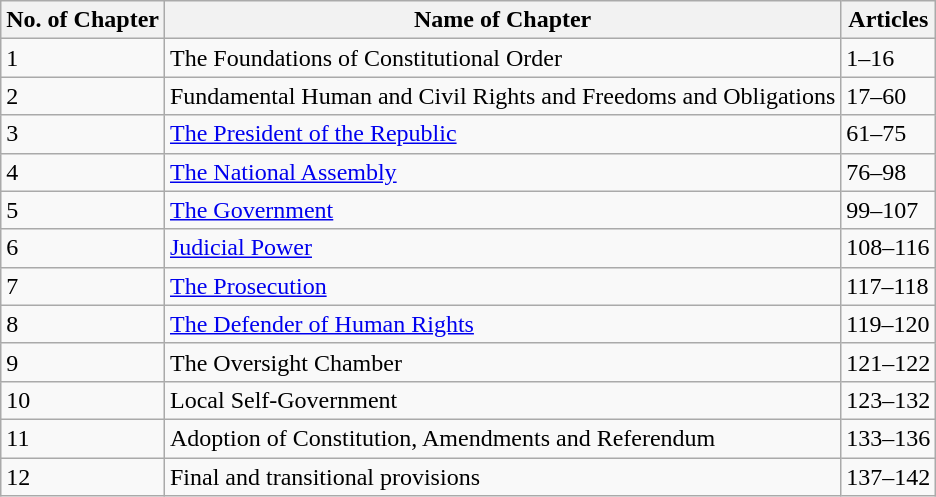<table class="wikitable">
<tr>
<th>No. of Chapter</th>
<th>Name of Chapter</th>
<th>Articles</th>
</tr>
<tr>
<td>1</td>
<td>The Foundations of Constitutional Order</td>
<td>1–16</td>
</tr>
<tr>
<td>2</td>
<td>Fundamental Human and Civil Rights and Freedoms and Obligations</td>
<td>17–60</td>
</tr>
<tr>
<td>3</td>
<td><a href='#'>The President of the Republic</a></td>
<td>61–75</td>
</tr>
<tr>
<td>4</td>
<td><a href='#'>The National Assembly</a></td>
<td>76–98</td>
</tr>
<tr>
<td>5</td>
<td><a href='#'>The Government</a></td>
<td>99–107</td>
</tr>
<tr>
<td>6</td>
<td><a href='#'>Judicial Power</a></td>
<td>108–116</td>
</tr>
<tr>
<td>7</td>
<td><a href='#'>The Prosecution</a></td>
<td>117–118</td>
</tr>
<tr>
<td>8</td>
<td><a href='#'>The Defender of Human Rights</a></td>
<td>119–120</td>
</tr>
<tr>
<td>9</td>
<td>The Oversight Chamber</td>
<td>121–122</td>
</tr>
<tr>
<td>10</td>
<td>Local Self-Government</td>
<td>123–132</td>
</tr>
<tr>
<td>11</td>
<td>Adoption of Constitution, Amendments and Referendum</td>
<td>133–136</td>
</tr>
<tr>
<td>12</td>
<td>Final and transitional provisions</td>
<td>137–142</td>
</tr>
</table>
